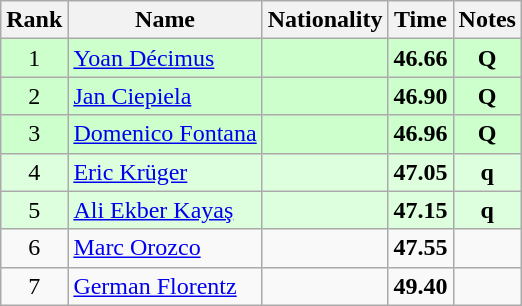<table class="wikitable sortable" style="text-align:center">
<tr>
<th>Rank</th>
<th>Name</th>
<th>Nationality</th>
<th>Time</th>
<th>Notes</th>
</tr>
<tr bgcolor=ccffcc>
<td>1</td>
<td align=left><a href='#'>Yoan Décimus</a></td>
<td align=left></td>
<td><strong>46.66</strong></td>
<td><strong>Q</strong></td>
</tr>
<tr bgcolor=ccffcc>
<td>2</td>
<td align=left><a href='#'>Jan Ciepiela</a></td>
<td align=left></td>
<td><strong>46.90</strong></td>
<td><strong>Q</strong></td>
</tr>
<tr bgcolor=ccffcc>
<td>3</td>
<td align=left><a href='#'>Domenico Fontana</a></td>
<td align=left></td>
<td><strong>46.96</strong></td>
<td><strong>Q</strong></td>
</tr>
<tr bgcolor=ddffdd>
<td>4</td>
<td align=left><a href='#'>Eric Krüger</a></td>
<td align=left></td>
<td><strong>47.05</strong></td>
<td><strong>q</strong></td>
</tr>
<tr bgcolor=ddffdd>
<td>5</td>
<td align=left><a href='#'>Ali Ekber Kayaş</a></td>
<td align=left></td>
<td><strong>47.15</strong></td>
<td><strong>q</strong></td>
</tr>
<tr>
<td>6</td>
<td align=left><a href='#'>Marc Orozco</a></td>
<td align=left></td>
<td><strong>47.55</strong></td>
<td></td>
</tr>
<tr>
<td>7</td>
<td align=left><a href='#'>German Florentz</a></td>
<td align=left></td>
<td><strong>49.40</strong></td>
<td></td>
</tr>
</table>
